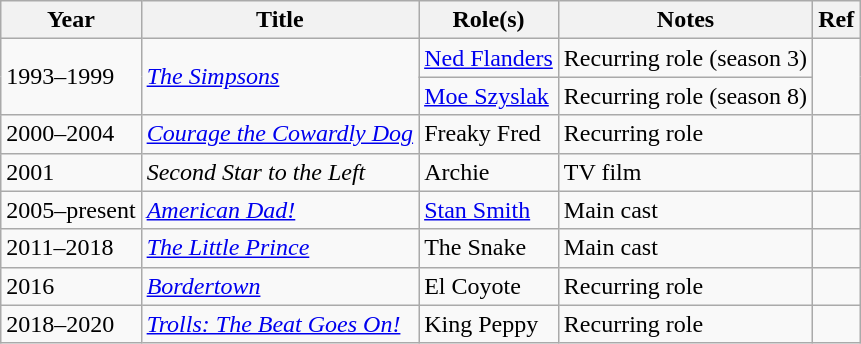<table class="wikitable plainrowheaders sortable">
<tr>
<th scope="col">Year</th>
<th scope="col">Title</th>
<th scope="col">Role(s)</th>
<th scope="col">Notes</th>
<th scope="col" class="unsortable">Ref</th>
</tr>
<tr>
<td rowspan=2>1993–1999</td>
<td rowspan=2><em><a href='#'>The Simpsons</a></em></td>
<td><a href='#'>Ned Flanders</a></td>
<td>Recurring role (season 3)</td>
<td rowspan=2></td>
</tr>
<tr>
<td><a href='#'>Moe Szyslak</a></td>
<td>Recurring role (season 8)</td>
</tr>
<tr>
<td>2000–2004</td>
<td><em><a href='#'>Courage the Cowardly Dog</a></em></td>
<td>Freaky Fred</td>
<td>Recurring role</td>
<td></td>
</tr>
<tr>
<td>2001</td>
<td><em>Second Star to the Left</em></td>
<td>Archie</td>
<td>TV film</td>
<td></td>
</tr>
<tr>
<td>2005–present</td>
<td><em><a href='#'>American Dad!</a></em></td>
<td><a href='#'>Stan Smith</a></td>
<td>Main cast</td>
<td></td>
</tr>
<tr>
<td>2011–2018</td>
<td><em><a href='#'>The Little Prince</a></em></td>
<td>The Snake</td>
<td>Main cast</td>
<td></td>
</tr>
<tr>
<td>2016</td>
<td><em><a href='#'>Bordertown</a></em></td>
<td>El Coyote</td>
<td>Recurring role</td>
<td></td>
</tr>
<tr>
<td>2018–2020</td>
<td><em><a href='#'>Trolls: The Beat Goes On!</a></em></td>
<td>King Peppy</td>
<td>Recurring role</td>
<td></td>
</tr>
</table>
